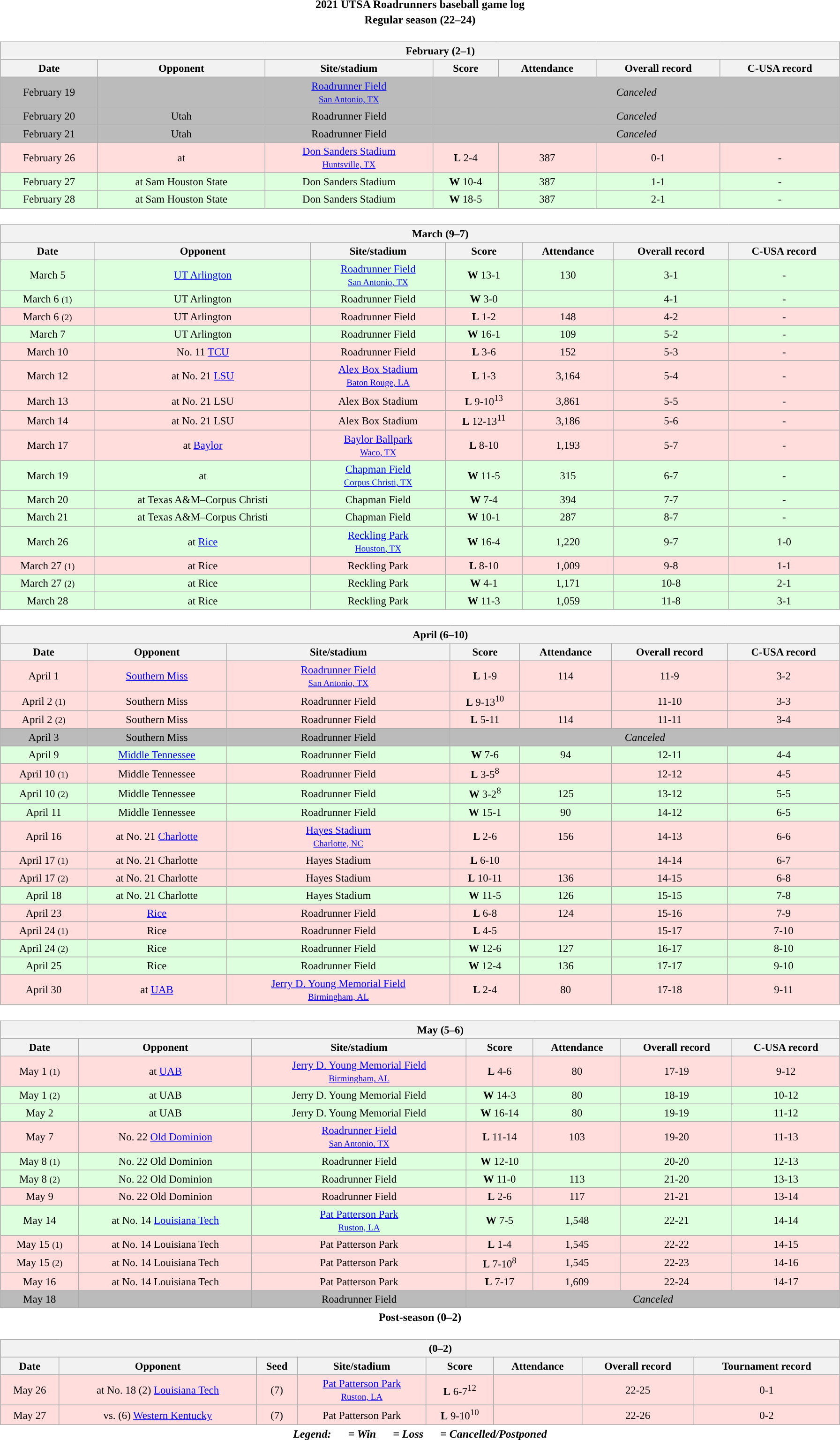<table class="toccolours" width=95% style="clear:both; margin:1.5em auto; text-align:center;">
<tr>
<th colspan=2>2021 UTSA Roadrunners baseball game log</th>
</tr>
<tr>
<th colspan=2>Regular season (22–24)</th>
</tr>
<tr valign="top">
<td><br><table class="wikitable collapsible collapsed" style="margin:auto; width:100%; text-align:center; font-size:95%">
<tr>
<th colspan=11 style="padding-left:4em;">February (2–1)</th>
</tr>
<tr>
<th>Date</th>
<th>Opponent</th>
<th>Site/stadium</th>
<th>Score</th>
<th>Attendance</th>
<th>Overall record</th>
<th>C-USA record</th>
</tr>
<tr align="center" bgcolor="bbbbbb">
<td>February 19</td>
<td></td>
<td><a href='#'>Roadrunner Field</a><br><small><a href='#'>San Antonio, TX</a></small></td>
<td colspan=4><em>Canceled</em> </td>
</tr>
<tr align="center" bgcolor="bbbbbb">
<td>February 20</td>
<td>Utah</td>
<td>Roadrunner Field</td>
<td colspan=4><em>Canceled</em> </td>
</tr>
<tr align="center" bgcolor="bbbbbb">
<td>February 21</td>
<td>Utah</td>
<td>Roadrunner Field</td>
<td colspan=4><em>Canceled</em> </td>
</tr>
<tr align="center" bgcolor="ffdddd">
<td>February 26</td>
<td>at </td>
<td><a href='#'>Don Sanders Stadium</a><br><small><a href='#'>Huntsville, TX</a></small></td>
<td><strong>L</strong> 2-4</td>
<td>387</td>
<td>0-1</td>
<td>-</td>
</tr>
<tr align="center" bgcolor="ddffdd">
<td>February 27</td>
<td>at Sam Houston State</td>
<td>Don Sanders Stadium</td>
<td><strong>W</strong> 10-4</td>
<td>387</td>
<td>1-1</td>
<td>-</td>
</tr>
<tr align="center" bgcolor="ddffdd">
<td>February 28</td>
<td>at Sam Houston State</td>
<td>Don Sanders Stadium</td>
<td><strong>W</strong> 18-5</td>
<td>387</td>
<td>2-1</td>
<td>-</td>
</tr>
</table>
</td>
</tr>
<tr>
<td><br><table class="wikitable collapsible collapsed" style="margin:auto; width:100%; text-align:center; font-size:95%">
<tr>
<th colspan=11 style="padding-left:4em;">March (9–7)</th>
</tr>
<tr>
<th>Date</th>
<th>Opponent</th>
<th>Site/stadium</th>
<th>Score</th>
<th>Attendance</th>
<th>Overall record</th>
<th>C-USA record</th>
</tr>
<tr align="center" bgcolor="ddffdd">
<td>March 5</td>
<td><a href='#'>UT Arlington</a></td>
<td><a href='#'>Roadrunner Field</a><br><small><a href='#'>San Antonio, TX</a></small></td>
<td><strong>W</strong> 13-1</td>
<td>130</td>
<td>3-1</td>
<td>-</td>
</tr>
<tr align="center" bgcolor="ddffdd">
<td>March 6 <small>(1)</small></td>
<td>UT Arlington</td>
<td>Roadrunner Field</td>
<td><strong>W</strong> 3-0</td>
<td></td>
<td>4-1</td>
<td>-</td>
</tr>
<tr align="center" bgcolor="ffdddd">
<td>March 6 <small>(2)</small></td>
<td>UT Arlington</td>
<td>Roadrunner Field</td>
<td><strong>L</strong> 1-2</td>
<td>148</td>
<td>4-2</td>
<td>-</td>
</tr>
<tr align="center" bgcolor="ddffdd">
<td>March 7</td>
<td>UT Arlington</td>
<td>Roadrunner Field</td>
<td><strong>W</strong> 16-1</td>
<td>109</td>
<td>5-2</td>
<td>-</td>
</tr>
<tr align="center" bgcolor="ffdddd">
<td>March 10</td>
<td>No. 11 <a href='#'>TCU</a></td>
<td>Roadrunner Field</td>
<td><strong>L</strong> 3-6</td>
<td>152</td>
<td>5-3</td>
<td>-</td>
</tr>
<tr align="center" bgcolor="ffdddd">
<td>March 12</td>
<td>at No. 21 <a href='#'>LSU</a></td>
<td><a href='#'>Alex Box Stadium</a><br><small><a href='#'>Baton Rouge, LA</a></small></td>
<td><strong>L</strong> 1-3</td>
<td>3,164</td>
<td>5-4</td>
<td>-</td>
</tr>
<tr align="center" bgcolor="ffdddd">
<td>March 13</td>
<td>at No. 21 LSU</td>
<td>Alex Box Stadium</td>
<td><strong>L</strong> 9-10<sup>13</sup></td>
<td>3,861</td>
<td>5-5</td>
<td>-</td>
</tr>
<tr align="center" bgcolor="ffdddd">
<td>March 14</td>
<td>at No. 21 LSU</td>
<td>Alex Box Stadium</td>
<td><strong>L</strong> 12-13<sup>11</sup></td>
<td>3,186</td>
<td>5-6</td>
<td>-</td>
</tr>
<tr align="center" bgcolor="ffdddd">
<td>March 17</td>
<td>at <a href='#'>Baylor</a></td>
<td><a href='#'>Baylor Ballpark</a><br><small><a href='#'>Waco, TX</a></small></td>
<td><strong>L</strong> 8-10</td>
<td>1,193</td>
<td>5-7</td>
<td>-</td>
</tr>
<tr align="center" bgcolor="ddffdd">
<td>March 19</td>
<td>at </td>
<td><a href='#'>Chapman Field</a><br><small><a href='#'>Corpus Christi, TX</a></small></td>
<td><strong>W</strong> 11-5</td>
<td>315</td>
<td>6-7</td>
<td>-</td>
</tr>
<tr align="center" bgcolor="ddffdd">
<td>March 20</td>
<td>at Texas A&M–Corpus Christi</td>
<td>Chapman Field</td>
<td><strong>W</strong> 7-4</td>
<td>394</td>
<td>7-7</td>
<td>-</td>
</tr>
<tr align="center" bgcolor="ddffdd">
<td>March 21</td>
<td>at Texas A&M–Corpus Christi</td>
<td>Chapman Field</td>
<td><strong>W</strong> 10-1</td>
<td>287</td>
<td>8-7</td>
<td>-</td>
</tr>
<tr align="center" bgcolor="ddffdd">
<td>March 26</td>
<td>at <a href='#'>Rice</a></td>
<td><a href='#'>Reckling Park</a><br><small><a href='#'>Houston, TX</a></small></td>
<td><strong>W</strong> 16-4</td>
<td>1,220</td>
<td>9-7</td>
<td>1-0</td>
</tr>
<tr align="center" bgcolor="ffdddd">
<td>March 27 <small>(1)</small></td>
<td>at Rice</td>
<td>Reckling Park</td>
<td><strong>L</strong> 8-10</td>
<td>1,009</td>
<td>9-8</td>
<td>1-1</td>
</tr>
<tr align="center" bgcolor="ddffdd">
<td>March 27 <small>(2)</small></td>
<td>at Rice</td>
<td>Reckling Park</td>
<td><strong>W</strong> 4-1</td>
<td>1,171</td>
<td>10-8</td>
<td>2-1</td>
</tr>
<tr align="center" bgcolor="ddffdd">
<td>March 28</td>
<td>at Rice</td>
<td>Reckling Park</td>
<td><strong>W</strong> 11-3</td>
<td>1,059</td>
<td>11-8</td>
<td>3-1</td>
</tr>
</table>
</td>
</tr>
<tr>
<td><br><table class="wikitable collapsible collapsed" style="margin:auto; width:100%; text-align:center; font-size:95%">
<tr>
<th colspan=11 style="padding-left:4em;">April (6–10)</th>
</tr>
<tr>
<th>Date</th>
<th>Opponent</th>
<th>Site/stadium</th>
<th>Score</th>
<th>Attendance</th>
<th>Overall record</th>
<th>C-USA record</th>
</tr>
<tr align="center" bgcolor="ffdddd">
<td>April 1</td>
<td><a href='#'>Southern Miss</a></td>
<td><a href='#'>Roadrunner Field</a><br><small><a href='#'>San Antonio, TX</a></small></td>
<td><strong>L</strong> 1-9</td>
<td>114</td>
<td>11-9</td>
<td>3-2</td>
</tr>
<tr align="center" bgcolor="ffdddd">
<td>April 2 <small>(1)</small></td>
<td>Southern Miss</td>
<td>Roadrunner Field</td>
<td><strong>L</strong> 9-13<sup>10</sup></td>
<td></td>
<td>11-10</td>
<td>3-3</td>
</tr>
<tr align="center" bgcolor="ffdddd">
<td>April 2 <small>(2)</small></td>
<td>Southern Miss</td>
<td>Roadrunner Field</td>
<td><strong>L</strong> 5-11</td>
<td>114</td>
<td>11-11</td>
<td>3-4</td>
</tr>
<tr align="center" bgcolor="bbbbbb">
<td>April 3</td>
<td>Southern Miss</td>
<td>Roadrunner Field</td>
<td colspan=4><em>Canceled</em> </td>
</tr>
<tr align="center" bgcolor="ddffdd">
<td>April 9</td>
<td><a href='#'>Middle Tennessee</a></td>
<td>Roadrunner Field</td>
<td><strong>W</strong> 7-6</td>
<td>94</td>
<td>12-11</td>
<td>4-4</td>
</tr>
<tr align="center" bgcolor="ffdddd">
<td>April 10 <small>(1)</small></td>
<td>Middle Tennessee</td>
<td>Roadrunner Field</td>
<td><strong>L</strong> 3-5<sup>8</sup></td>
<td></td>
<td>12-12</td>
<td>4-5</td>
</tr>
<tr align="center" bgcolor="ddffdd">
<td>April 10 <small>(2)</small></td>
<td>Middle Tennessee</td>
<td>Roadrunner Field</td>
<td><strong>W</strong> 3-2<sup>8</sup></td>
<td>125</td>
<td>13-12</td>
<td>5-5</td>
</tr>
<tr align="center" bgcolor="ddffdd">
<td>April 11</td>
<td>Middle Tennessee</td>
<td>Roadrunner Field</td>
<td><strong>W</strong> 15-1</td>
<td>90</td>
<td>14-12</td>
<td>6-5</td>
</tr>
<tr align="center" bgcolor="ffdddd">
<td>April 16</td>
<td>at No. 21 <a href='#'>Charlotte</a></td>
<td><a href='#'>Hayes Stadium</a><br><small><a href='#'>Charlotte, NC</a></small></td>
<td><strong>L</strong> 2-6</td>
<td>156</td>
<td>14-13</td>
<td>6-6</td>
</tr>
<tr align="center" bgcolor="ffdddd">
<td>April 17 <small>(1)</small></td>
<td>at No. 21 Charlotte</td>
<td>Hayes Stadium</td>
<td><strong>L</strong> 6-10</td>
<td></td>
<td>14-14</td>
<td>6-7</td>
</tr>
<tr align="center" bgcolor="ffdddd">
<td>April 17 <small>(2)</small></td>
<td>at No. 21 Charlotte</td>
<td>Hayes Stadium</td>
<td><strong>L</strong> 10-11</td>
<td>136</td>
<td>14-15</td>
<td>6-8</td>
</tr>
<tr align="center" bgcolor="ddffdd">
<td>April 18</td>
<td>at No. 21 Charlotte</td>
<td>Hayes Stadium</td>
<td><strong>W</strong> 11-5</td>
<td>126</td>
<td>15-15</td>
<td>7-8</td>
</tr>
<tr align="center" bgcolor="ffdddd">
<td>April 23</td>
<td><a href='#'>Rice</a></td>
<td>Roadrunner Field</td>
<td><strong>L</strong> 6-8</td>
<td>124</td>
<td>15-16</td>
<td>7-9</td>
</tr>
<tr align="center" bgcolor="ffdddd">
<td>April 24 <small>(1)</small></td>
<td>Rice</td>
<td>Roadrunner Field</td>
<td><strong>L</strong> 4-5</td>
<td></td>
<td>15-17</td>
<td>7-10</td>
</tr>
<tr align="center" bgcolor="ddffdd">
<td>April 24 <small>(2)</small></td>
<td>Rice</td>
<td>Roadrunner Field</td>
<td><strong>W</strong> 12-6</td>
<td>127</td>
<td>16-17</td>
<td>8-10</td>
</tr>
<tr align="center" bgcolor="ddffdd">
<td>April 25</td>
<td>Rice</td>
<td>Roadrunner Field</td>
<td><strong>W</strong> 12-4</td>
<td>136</td>
<td>17-17</td>
<td>9-10</td>
</tr>
<tr align="center" bgcolor="ffdddd">
<td>April 30</td>
<td>at <a href='#'>UAB</a></td>
<td><a href='#'>Jerry D. Young Memorial Field</a><br><small><a href='#'>Birmingham, AL</a></small></td>
<td><strong>L</strong> 2-4</td>
<td>80</td>
<td>17-18</td>
<td>9-11</td>
</tr>
</table>
</td>
</tr>
<tr>
<td><br><table class="wikitable collapsible collapsed" style="margin:auto; width:100%; text-align:center; font-size:95%">
<tr>
<th colspan=11 style="padding-left:4em;">May (5–6)</th>
</tr>
<tr>
<th>Date</th>
<th>Opponent</th>
<th>Site/stadium</th>
<th>Score</th>
<th>Attendance</th>
<th>Overall record</th>
<th>C-USA record</th>
</tr>
<tr align="center" bgcolor="ffdddd">
<td>May 1 <small>(1)</small></td>
<td>at <a href='#'>UAB</a></td>
<td><a href='#'>Jerry D. Young Memorial Field</a><br><small><a href='#'>Birmingham, AL</a></small></td>
<td><strong>L</strong> 4-6</td>
<td>80</td>
<td>17-19</td>
<td>9-12</td>
</tr>
<tr align="center" bgcolor="ddffdd">
<td>May 1 <small>(2)</small></td>
<td>at UAB</td>
<td>Jerry D. Young Memorial Field</td>
<td><strong>W</strong> 14-3</td>
<td>80</td>
<td>18-19</td>
<td>10-12</td>
</tr>
<tr align="center" bgcolor="ddffdd">
<td>May 2</td>
<td>at UAB</td>
<td>Jerry D. Young Memorial Field</td>
<td><strong>W</strong> 16-14</td>
<td>80</td>
<td>19-19</td>
<td>11-12</td>
</tr>
<tr align="center" bgcolor="ffdddd">
<td>May 7</td>
<td>No. 22 <a href='#'>Old Dominion</a></td>
<td><a href='#'>Roadrunner Field</a><br><small><a href='#'>San Antonio, TX</a></small></td>
<td><strong>L</strong> 11-14</td>
<td>103</td>
<td>19-20</td>
<td>11-13</td>
</tr>
<tr align="center" bgcolor="ddffdd">
<td>May 8 <small>(1)</small></td>
<td>No. 22 Old Dominion</td>
<td>Roadrunner Field</td>
<td><strong>W</strong> 12-10</td>
<td></td>
<td>20-20</td>
<td>12-13</td>
</tr>
<tr align="center" bgcolor="ddffdd">
<td>May 8 <small>(2)</small></td>
<td>No. 22 Old Dominion</td>
<td>Roadrunner Field</td>
<td><strong>W</strong> 11-0</td>
<td>113</td>
<td>21-20</td>
<td>13-13</td>
</tr>
<tr align="center" bgcolor="ffdddd">
<td>May 9</td>
<td>No. 22 Old Dominion</td>
<td>Roadrunner Field</td>
<td><strong>L</strong> 2-6</td>
<td>117</td>
<td>21-21</td>
<td>13-14</td>
</tr>
<tr align="center" bgcolor="ddffdd">
<td>May 14</td>
<td>at No. 14 <a href='#'>Louisiana Tech</a></td>
<td><a href='#'>Pat Patterson Park</a><br><small><a href='#'>Ruston, LA</a></small></td>
<td><strong>W</strong> 7-5</td>
<td>1,548</td>
<td>22-21</td>
<td>14-14</td>
</tr>
<tr align="center" bgcolor="ffdddd">
<td>May 15 <small>(1)</small></td>
<td>at No. 14 Louisiana Tech</td>
<td>Pat Patterson Park</td>
<td><strong>L</strong> 1-4</td>
<td>1,545</td>
<td>22-22</td>
<td>14-15</td>
</tr>
<tr align="center" bgcolor="ffdddd">
<td>May 15 <small>(2)</small></td>
<td>at No. 14 Louisiana Tech</td>
<td>Pat Patterson Park</td>
<td><strong>L</strong> 7-10<sup>8</sup></td>
<td>1,545</td>
<td>22-23</td>
<td>14-16</td>
</tr>
<tr align="center" bgcolor="ffdddd">
<td>May 16</td>
<td>at No. 14 Louisiana Tech</td>
<td>Pat Patterson Park</td>
<td><strong>L</strong> 7-17</td>
<td>1,609</td>
<td>22-24</td>
<td>14-17</td>
</tr>
<tr align="center" bgcolor="bbbbbb">
<td>May 18</td>
<td></td>
<td>Roadrunner Field</td>
<td colspan=4><em>Canceled</em></td>
</tr>
</table>
</td>
</tr>
<tr>
<th colspan=2>Post-season (0–2)</th>
</tr>
<tr>
<td><br><table class="wikitable collapsible collapsed" style="margin:auto; width:100%; text-align:center; font-size:95%">
<tr>
<th colspan=11 style="padding-left:4em;"> (0–2)</th>
</tr>
<tr>
<th>Date</th>
<th>Opponent</th>
<th>Seed</th>
<th>Site/stadium</th>
<th>Score</th>
<th>Attendance</th>
<th>Overall record</th>
<th>Tournament record</th>
</tr>
<tr align="center" bgcolor="ffdddd">
<td>May 26</td>
<td>at No. 18 (2) <a href='#'>Louisiana Tech</a></td>
<td>(7)</td>
<td><a href='#'>Pat Patterson Park</a><br><small><a href='#'>Ruston, LA</a></small></td>
<td><strong>L</strong> 6-7<sup>12</sup></td>
<td></td>
<td>22-25</td>
<td>0-1</td>
</tr>
<tr align="center" bgcolor="ffdddd">
<td>May 27</td>
<td>vs. (6) <a href='#'>Western Kentucky</a></td>
<td>(7)</td>
<td>Pat Patterson Park</td>
<td><strong>L</strong> 9-10<sup>10</sup></td>
<td></td>
<td>22-26</td>
<td>0-2</td>
</tr>
</table>
</td>
</tr>
<tr>
<th colspan=9><em>Legend:       = Win       = Loss       = Cancelled/Postponed</em></th>
</tr>
</table>
